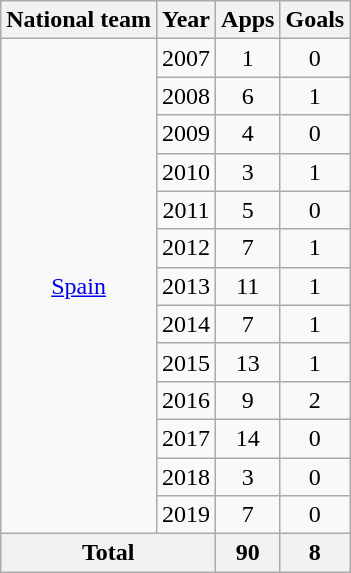<table class="wikitable" style="text-align:center">
<tr>
<th>National team</th>
<th>Year</th>
<th>Apps</th>
<th>Goals</th>
</tr>
<tr>
<td rowspan=13><a href='#'>Spain</a></td>
<td>2007</td>
<td>1</td>
<td>0</td>
</tr>
<tr>
<td>2008</td>
<td>6</td>
<td>1</td>
</tr>
<tr>
<td>2009</td>
<td>4</td>
<td>0</td>
</tr>
<tr>
<td>2010</td>
<td>3</td>
<td>1</td>
</tr>
<tr>
<td>2011</td>
<td>5</td>
<td>0</td>
</tr>
<tr>
<td>2012</td>
<td>7</td>
<td>1</td>
</tr>
<tr>
<td>2013</td>
<td>11</td>
<td>1</td>
</tr>
<tr>
<td>2014</td>
<td>7</td>
<td>1</td>
</tr>
<tr>
<td>2015</td>
<td>13</td>
<td>1</td>
</tr>
<tr>
<td>2016</td>
<td>9</td>
<td>2</td>
</tr>
<tr>
<td>2017</td>
<td>14</td>
<td>0</td>
</tr>
<tr>
<td>2018</td>
<td>3</td>
<td>0</td>
</tr>
<tr>
<td>2019</td>
<td>7</td>
<td>0</td>
</tr>
<tr>
<th colspan=2>Total</th>
<th>90</th>
<th>8</th>
</tr>
</table>
